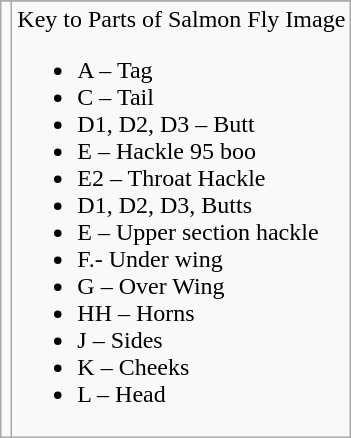<table class="wikitable">
<tr>
</tr>
<tr>
<td></td>
<td>Key to Parts of Salmon Fly Image<br><ul><li>A – Tag</li><li>C – Tail</li><li>D1, D2, D3 – Butt</li><li>E – Hackle 95 boo</li><li>E2 – Throat Hackle</li><li>D1, D2, D3, Butts</li><li>E – Upper section hackle</li><li>F.- Under wing</li><li>G – Over Wing</li><li>HH – Horns</li><li>J – Sides</li><li>K – Cheeks</li><li>L – Head</li></ul></td>
</tr>
</table>
